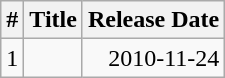<table class="wikitable">
<tr>
<th>#</th>
<th>Title</th>
<th>Release Date</th>
</tr>
<tr>
<td align="center">1</td>
<td></td>
<td align="right">2010-11-24</td>
</tr>
</table>
